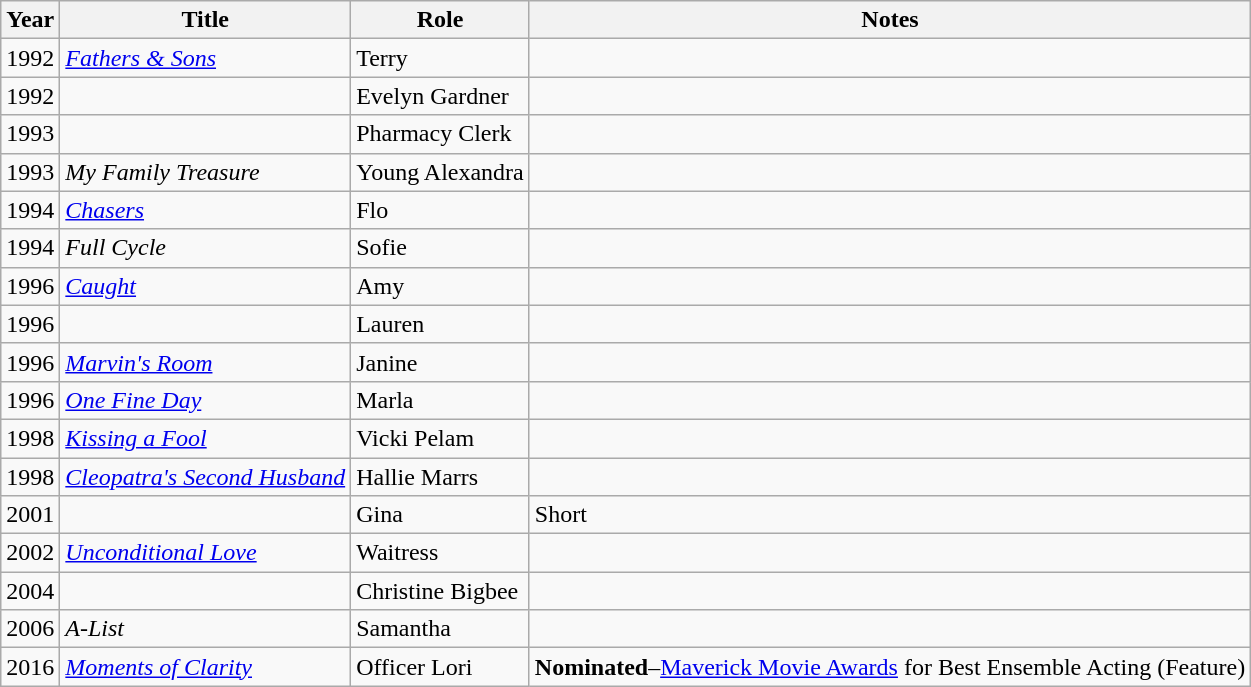<table class="wikitable sortable">
<tr>
<th>Year</th>
<th>Title</th>
<th>Role</th>
<th class="unsortable">Notes</th>
</tr>
<tr>
<td>1992</td>
<td><em><a href='#'>Fathers & Sons</a></em></td>
<td>Terry</td>
<td></td>
</tr>
<tr>
<td>1992</td>
<td><em></em></td>
<td>Evelyn Gardner</td>
<td></td>
</tr>
<tr>
<td>1993</td>
<td><em></em></td>
<td>Pharmacy Clerk</td>
<td></td>
</tr>
<tr>
<td>1993</td>
<td><em>My Family Treasure</em></td>
<td>Young Alexandra</td>
<td></td>
</tr>
<tr>
<td>1994</td>
<td><em><a href='#'>Chasers</a></em></td>
<td>Flo</td>
<td></td>
</tr>
<tr>
<td>1994</td>
<td><em>Full Cycle</em></td>
<td>Sofie</td>
<td></td>
</tr>
<tr>
<td>1996</td>
<td><em><a href='#'>Caught</a></em></td>
<td>Amy</td>
<td></td>
</tr>
<tr>
<td>1996</td>
<td><em></em></td>
<td>Lauren</td>
<td></td>
</tr>
<tr>
<td>1996</td>
<td><em><a href='#'>Marvin's Room</a></em></td>
<td>Janine</td>
<td></td>
</tr>
<tr>
<td>1996</td>
<td><em><a href='#'>One Fine Day</a></em></td>
<td>Marla</td>
<td></td>
</tr>
<tr>
<td>1998</td>
<td><em><a href='#'>Kissing a Fool</a></em></td>
<td>Vicki Pelam</td>
<td></td>
</tr>
<tr>
<td>1998</td>
<td><em><a href='#'>Cleopatra's Second Husband</a></em></td>
<td>Hallie Marrs</td>
<td></td>
</tr>
<tr>
<td>2001</td>
<td><em></em></td>
<td>Gina</td>
<td>Short</td>
</tr>
<tr>
<td>2002</td>
<td><em><a href='#'>Unconditional Love</a></em></td>
<td>Waitress</td>
<td></td>
</tr>
<tr>
<td>2004</td>
<td><em></em></td>
<td>Christine Bigbee</td>
<td></td>
</tr>
<tr>
<td>2006</td>
<td><em>A-List</em></td>
<td>Samantha</td>
<td></td>
</tr>
<tr>
<td>2016</td>
<td><em><a href='#'>Moments of Clarity</a></em></td>
<td>Officer Lori</td>
<td><strong>Nominated</strong>–<a href='#'>Maverick Movie Awards</a> for Best Ensemble Acting (Feature)</td>
</tr>
</table>
